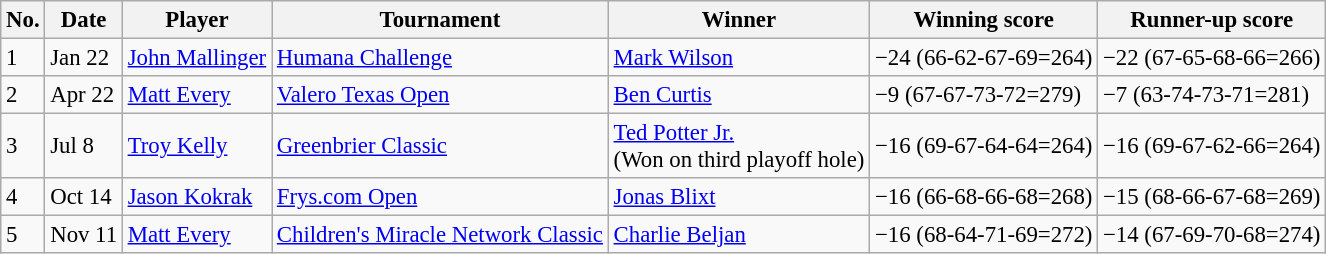<table class="wikitable" style="font-size:95%;">
<tr>
<th>No.</th>
<th>Date</th>
<th>Player</th>
<th>Tournament</th>
<th>Winner</th>
<th>Winning score</th>
<th>Runner-up score</th>
</tr>
<tr>
<td>1</td>
<td>Jan 22</td>
<td> <a href='#'>John Mallinger</a></td>
<td><a href='#'>Humana Challenge</a></td>
<td> <a href='#'>Mark Wilson</a></td>
<td>−24 (66-62-67-69=264)</td>
<td>−22 (67-65-68-66=266)</td>
</tr>
<tr>
<td>2</td>
<td>Apr 22</td>
<td> <a href='#'>Matt Every</a></td>
<td><a href='#'>Valero Texas Open</a></td>
<td> <a href='#'>Ben Curtis</a></td>
<td>−9 (67-67-73-72=279)</td>
<td>−7 (63-74-73-71=281)</td>
</tr>
<tr>
<td>3</td>
<td>Jul 8</td>
<td> <a href='#'>Troy Kelly</a></td>
<td><a href='#'>Greenbrier Classic</a></td>
<td> <a href='#'>Ted Potter Jr.</a><br>(Won on third playoff hole)</td>
<td>−16 (69-67-64-64=264)</td>
<td>−16 (69-67-62-66=264)</td>
</tr>
<tr>
<td>4</td>
<td>Oct 14</td>
<td> <a href='#'>Jason Kokrak</a></td>
<td><a href='#'>Frys.com Open</a></td>
<td> <a href='#'>Jonas Blixt</a></td>
<td>−16 (66-68-66-68=268)</td>
<td>−15 (68-66-67-68=269)</td>
</tr>
<tr>
<td>5</td>
<td>Nov 11</td>
<td> <a href='#'>Matt Every</a></td>
<td><a href='#'>Children's Miracle Network Classic</a></td>
<td> <a href='#'>Charlie Beljan</a></td>
<td>−16 (68-64-71-69=272)</td>
<td>−14 (67-69-70-68=274)</td>
</tr>
</table>
